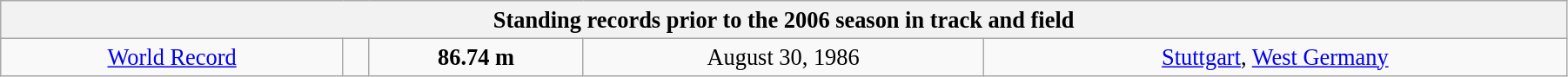<table class="wikitable" style=" text-align:center; font-size:110%;" width="95%">
<tr>
<th colspan="5">Standing records prior to the 2006 season in track and field</th>
</tr>
<tr>
<td><a href='#'>World Record</a></td>
<td></td>
<td><strong>86.74 m </strong></td>
<td>August 30, 1986</td>
<td> <a href='#'>Stuttgart</a>, <a href='#'>West Germany</a></td>
</tr>
</table>
